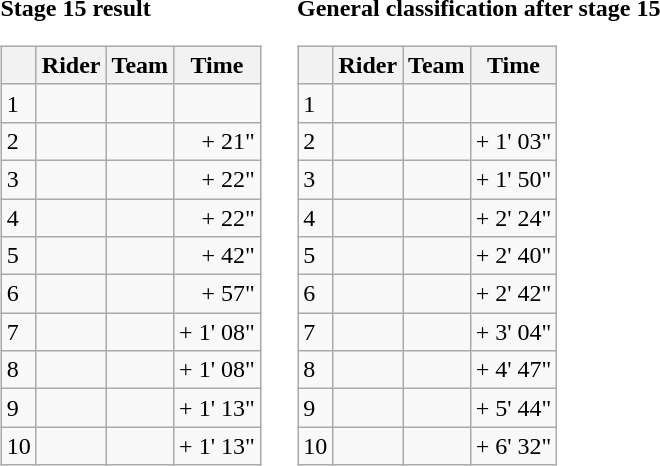<table>
<tr>
<td><strong>Stage 15 result</strong><br><table class="wikitable">
<tr>
<th></th>
<th>Rider</th>
<th>Team</th>
<th>Time</th>
</tr>
<tr>
<td>1</td>
<td></td>
<td></td>
<td align="right"></td>
</tr>
<tr>
<td>2</td>
<td></td>
<td></td>
<td align="right">+ 21"</td>
</tr>
<tr>
<td>3</td>
<td></td>
<td></td>
<td align="right">+ 22"</td>
</tr>
<tr>
<td>4</td>
<td></td>
<td></td>
<td align="right">+ 22"</td>
</tr>
<tr>
<td>5</td>
<td> </td>
<td></td>
<td align="right">+ 42"</td>
</tr>
<tr>
<td>6</td>
<td> </td>
<td></td>
<td align="right">+ 57"</td>
</tr>
<tr>
<td>7</td>
<td></td>
<td></td>
<td align="right">+ 1' 08"</td>
</tr>
<tr>
<td>8</td>
<td></td>
<td></td>
<td align="right">+ 1' 08"</td>
</tr>
<tr>
<td>9</td>
<td></td>
<td></td>
<td align="right">+ 1' 13"</td>
</tr>
<tr>
<td>10</td>
<td></td>
<td></td>
<td align="right">+ 1' 13"</td>
</tr>
</table>
</td>
<td></td>
<td><strong>General classification after stage 15</strong><br><table class="wikitable">
<tr>
<th></th>
<th>Rider</th>
<th>Team</th>
<th>Time</th>
</tr>
<tr>
<td>1</td>
<td> </td>
<td></td>
<td align="right"></td>
</tr>
<tr>
<td>2</td>
<td></td>
<td></td>
<td align="right">+ 1' 03"</td>
</tr>
<tr>
<td>3</td>
<td> </td>
<td></td>
<td align="right">+ 1' 50"</td>
</tr>
<tr>
<td>4</td>
<td></td>
<td></td>
<td align="right">+ 2' 24"</td>
</tr>
<tr>
<td>5</td>
<td></td>
<td></td>
<td align="right">+ 2' 40"</td>
</tr>
<tr>
<td>6</td>
<td></td>
<td></td>
<td align="right">+ 2' 42"</td>
</tr>
<tr>
<td>7</td>
<td></td>
<td></td>
<td align="right">+ 3' 04"</td>
</tr>
<tr>
<td>8</td>
<td></td>
<td></td>
<td align="right">+ 4' 47"</td>
</tr>
<tr>
<td>9</td>
<td></td>
<td></td>
<td align="right">+ 5' 44"</td>
</tr>
<tr>
<td>10</td>
<td></td>
<td></td>
<td align="right">+ 6' 32"</td>
</tr>
</table>
</td>
</tr>
</table>
